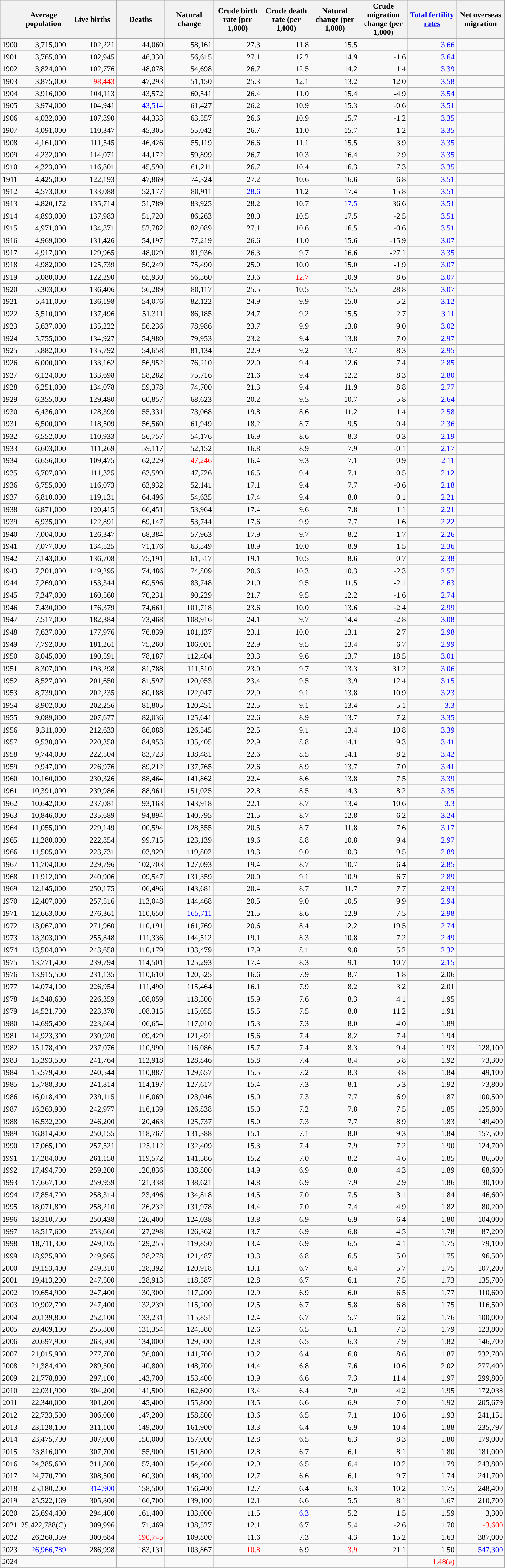<table class="wikitable sortable" style="text-align:right;">
<tr>
<th scope="col"></th>
<th scope="col" style="width:70pt;">Average population </th>
<th scope="col" style="width:70pt;">Live births</th>
<th scope="col" style="width:70pt;">Deaths</th>
<th scope="col" style="width:70pt;">Natural change</th>
<th scope="col" style="width:70pt;">Crude birth rate (per 1,000)</th>
<th scope="col" style="width:70pt;">Crude death rate (per 1,000)</th>
<th scope="col" style="width:70pt;">Natural change (per 1,000)</th>
<th scope="col" style="width:70pt;">Crude migration change (per 1,000)</th>
<th scope="col" style="width:70pt;"><a href='#'>Total fertility rates</a></th>
<th scope="col" style="width:70pt;">Net overseas migration</th>
</tr>
<tr>
<td scope="row">1900</td>
<td>3,715,000</td>
<td>102,221</td>
<td>44,060</td>
<td>58,161</td>
<td>27.3</td>
<td>11.8</td>
<td>15.5</td>
<td></td>
<td style="text-align:right; color:blue;">3.66</td>
<td></td>
</tr>
<tr>
<td scope="row">1901</td>
<td>3,765,000</td>
<td>102,945</td>
<td>46,330</td>
<td>56,615</td>
<td>27.1</td>
<td>12.2</td>
<td>14.9</td>
<td>-1.6</td>
<td style="text-align:right; color:blue;">3.64</td>
<td></td>
</tr>
<tr>
<td scope="row">1902</td>
<td>3,824,000</td>
<td>102,776</td>
<td>48,078</td>
<td>54,698</td>
<td>26.7</td>
<td>12.5</td>
<td>14.2</td>
<td>1.4</td>
<td style="text-align:right; color:blue;">3.39</td>
<td></td>
</tr>
<tr>
<td scope="row">1903</td>
<td>3,875,000</td>
<td style="text-align:right; color:red;">98,443</td>
<td>47,293</td>
<td>51,150</td>
<td>25.3</td>
<td>12.1</td>
<td>13.2</td>
<td>12.0</td>
<td style="text-align:right; color:blue;">3.58</td>
<td></td>
</tr>
<tr>
<td scope="row">1904</td>
<td>3,916,000</td>
<td>104,113</td>
<td>43,572</td>
<td>60,541</td>
<td>26.4</td>
<td>11.0</td>
<td>15.4</td>
<td>-4.9</td>
<td style="text-align:right; color:blue;">3.54</td>
<td></td>
</tr>
<tr>
<td scope="row">1905</td>
<td>3,974,000</td>
<td>104,941</td>
<td style="text-align:right; color:blue;">43,514</td>
<td>61,427</td>
<td>26.2</td>
<td>10.9</td>
<td>15.3</td>
<td>-0.6</td>
<td style="text-align:right; color:blue;">3.51</td>
<td></td>
</tr>
<tr>
<td scope="row">1906</td>
<td>4,032,000</td>
<td>107,890</td>
<td>44,333</td>
<td>63,557</td>
<td>26.6</td>
<td>10.9</td>
<td>15.7</td>
<td>-1.2</td>
<td style="text-align:right; color:blue;">3.35</td>
<td></td>
</tr>
<tr>
<td scope="row">1907</td>
<td>4,091,000</td>
<td>110,347</td>
<td>45,305</td>
<td>55,042</td>
<td>26.7</td>
<td>11.0</td>
<td>15.7</td>
<td>1.2</td>
<td style="text-align:right; color:blue;">3.35</td>
<td></td>
</tr>
<tr>
<td scope="row">1908</td>
<td>4,161,000</td>
<td>111,545</td>
<td>46,426</td>
<td>55,119</td>
<td>26.6</td>
<td>11.1</td>
<td>15.5</td>
<td>3.9</td>
<td style="text-align:right; color:blue;">3.35</td>
<td></td>
</tr>
<tr>
<td scope="row">1909</td>
<td>4,232,000</td>
<td>114,071</td>
<td>44,172</td>
<td>59,899</td>
<td>26.7</td>
<td>10.3</td>
<td>16.4</td>
<td>2.9</td>
<td style="text-align:right; color:blue;">3.35</td>
<td></td>
</tr>
<tr>
<td scope="row">1910</td>
<td>4,323,000</td>
<td>116,801</td>
<td>45,590</td>
<td>61,211</td>
<td>26.7</td>
<td>10.4</td>
<td>16.3</td>
<td>7.3</td>
<td style="text-align:right; color:blue;">3.35</td>
<td></td>
</tr>
<tr>
<td scope="row">1911</td>
<td>4,425,000</td>
<td>122,193</td>
<td>47,869</td>
<td>74,324</td>
<td>27.2</td>
<td>10.6</td>
<td>16.6</td>
<td>6.8</td>
<td style="text-align:right; color:blue;">3.51</td>
<td></td>
</tr>
<tr>
<td scope="row">1912</td>
<td>4,573,000</td>
<td>133,088</td>
<td>52,177</td>
<td>80,911</td>
<td style="color: blue">28.6</td>
<td>11.2</td>
<td>17.4</td>
<td>15.8</td>
<td style="text-align:right; color:blue;">3.51</td>
<td></td>
</tr>
<tr>
<td scope="row">1913</td>
<td>4,820,172</td>
<td>135,714</td>
<td>51,789</td>
<td>83,925</td>
<td>28.2</td>
<td>10.7</td>
<td style="color: blue">17.5</td>
<td>36.6</td>
<td style="text-align:right; color:blue;">3.51</td>
<td></td>
</tr>
<tr>
<td scope="row">1914</td>
<td>4,893,000</td>
<td>137,983</td>
<td>51,720</td>
<td>86,263</td>
<td>28.0</td>
<td>10.5</td>
<td>17.5</td>
<td>-2.5</td>
<td style="text-align:right; color:blue;">3.51</td>
<td></td>
</tr>
<tr>
<td scope="row">1915</td>
<td>4,971,000</td>
<td>134,871</td>
<td>52,782</td>
<td>82,089</td>
<td>27.1</td>
<td>10.6</td>
<td>16.5</td>
<td>-0.6</td>
<td style="text-align:right; color:blue;">3.51</td>
<td></td>
</tr>
<tr>
<td scope="row">1916</td>
<td>4,969,000</td>
<td>131,426</td>
<td>54,197</td>
<td>77,219</td>
<td>26.6</td>
<td>11.0</td>
<td>15.6</td>
<td>-15.9</td>
<td style="text-align:right; color:blue;">3.07</td>
<td></td>
</tr>
<tr>
<td scope="row">1917</td>
<td>4,917,000</td>
<td>129,965</td>
<td>48,029</td>
<td>81,936</td>
<td>26.3</td>
<td>9.7</td>
<td>16.6</td>
<td>-27.1</td>
<td style="text-align:right; color:blue;">3.35</td>
<td></td>
</tr>
<tr>
<td scope="row">1918</td>
<td>4,982,000</td>
<td>125,739</td>
<td>50,249</td>
<td>75,490</td>
<td>25.0</td>
<td>10.0</td>
<td>15.0</td>
<td>-1.9</td>
<td style="color:blue;">3.07</td>
<td></td>
</tr>
<tr>
<td scope="row">1919</td>
<td>5,080,000</td>
<td>122,290</td>
<td>65,930</td>
<td>56,360</td>
<td>23.6</td>
<td style="color: red">12.7</td>
<td>10.9</td>
<td>8.6</td>
<td style="color:blue;">3.07</td>
<td></td>
</tr>
<tr>
<td scope="row">1920</td>
<td>5,303,000</td>
<td>136,406</td>
<td>56,289</td>
<td>80,117</td>
<td>25.5</td>
<td>10.5</td>
<td>15.5</td>
<td>28.8</td>
<td style="text-align:right; color:blue;">3.07</td>
<td></td>
</tr>
<tr>
<td scope="row">1921</td>
<td>5,411,000</td>
<td>136,198</td>
<td>54,076</td>
<td>82,122</td>
<td>24.9</td>
<td>9.9</td>
<td>15.0</td>
<td>5.2</td>
<td style="text-align:right; color:blue;">3.12</td>
<td></td>
</tr>
<tr>
<td scope="row">1922</td>
<td>5,510,000</td>
<td>137,496</td>
<td>51,311</td>
<td>86,185</td>
<td>24.7</td>
<td>9.2</td>
<td>15.5</td>
<td>2.7</td>
<td style="text-align:right; color:blue;">3.11</td>
<td></td>
</tr>
<tr>
<td scope="row">1923</td>
<td>5,637,000</td>
<td>135,222</td>
<td>56,236</td>
<td>78,986</td>
<td>23.7</td>
<td>9.9</td>
<td>13.8</td>
<td>9.0</td>
<td style="text-align:right; color:blue;">3.02</td>
<td></td>
</tr>
<tr>
<td scope="row">1924</td>
<td>5,755,000</td>
<td>134,927</td>
<td>54,980</td>
<td>79,953</td>
<td>23.2</td>
<td>9.4</td>
<td>13.8</td>
<td>7.0</td>
<td style="text-align:right; color:blue;">2.97</td>
<td></td>
</tr>
<tr>
<td scope="row">1925</td>
<td>5,882,000</td>
<td>135,792</td>
<td>54,658</td>
<td>81,134</td>
<td>22.9</td>
<td>9.2</td>
<td>13.7</td>
<td>8.3</td>
<td style="text-align:right; color:blue;">2.95</td>
<td></td>
</tr>
<tr>
<td scope="row">1926</td>
<td>6,000,000</td>
<td>133,162</td>
<td>56,952</td>
<td>76,210</td>
<td>22.0</td>
<td>9.4</td>
<td>12.6</td>
<td>7.4</td>
<td style="text-align:right; color:blue;">2.85</td>
<td></td>
</tr>
<tr>
<td scope="row">1927</td>
<td>6,124,000</td>
<td>133,698</td>
<td>58,282</td>
<td>75,716</td>
<td>21.6</td>
<td>9.4</td>
<td>12.2</td>
<td>8.3</td>
<td style="text-align:right; color:blue;">2.80</td>
<td></td>
</tr>
<tr>
<td scope="row">1928</td>
<td>6,251,000</td>
<td>134,078</td>
<td>59,378</td>
<td>74,700</td>
<td>21.3</td>
<td>9.4</td>
<td>11.9</td>
<td>8.8</td>
<td style="text-align:right; color:blue;">2.77</td>
<td></td>
</tr>
<tr>
<td scope="row">1929</td>
<td>6,355,000</td>
<td>129,480</td>
<td>60,857</td>
<td>68,623</td>
<td>20.2</td>
<td>9.5</td>
<td>10.7</td>
<td>5.8</td>
<td style="text-align:right; color:blue;">2.64</td>
<td></td>
</tr>
<tr>
<td scope="row">1930</td>
<td>6,436,000</td>
<td>128,399</td>
<td>55,331</td>
<td>73,068</td>
<td>19.8</td>
<td>8.6</td>
<td>11.2</td>
<td>1.4</td>
<td style="text-align:right; color:blue;">2.58</td>
<td></td>
</tr>
<tr>
<td scope="row">1931</td>
<td>6,500,000</td>
<td>118,509</td>
<td>56,560</td>
<td>61,949</td>
<td>18.2</td>
<td>8.7</td>
<td>9.5</td>
<td>0.4</td>
<td style="text-align:right; color:blue;">2.36</td>
<td></td>
</tr>
<tr>
<td scope="row">1932</td>
<td>6,552,000</td>
<td>110,933</td>
<td>56,757</td>
<td>54,176</td>
<td>16.9</td>
<td>8.6</td>
<td>8.3</td>
<td>-0.3</td>
<td style="text-align:right; color:blue;">2.19</td>
<td></td>
</tr>
<tr>
<td scope="row">1933</td>
<td>6,603,000</td>
<td>111,269</td>
<td>59,117</td>
<td>52,152</td>
<td>16.8</td>
<td>8.9</td>
<td>7.9</td>
<td>-0.1</td>
<td style="text-align:right; color:blue;">2.17</td>
<td></td>
</tr>
<tr>
<td scope="row">1934</td>
<td>6,656,000</td>
<td>109,475</td>
<td>62,229</td>
<td style="text-align:right; color:red;">47,246</td>
<td>16.4</td>
<td>9.3</td>
<td>7.1</td>
<td>0.9</td>
<td style="text-align:right; color:blue;">2.11</td>
<td></td>
</tr>
<tr>
<td scope="row">1935</td>
<td>6,707,000</td>
<td>111,325</td>
<td>63,599</td>
<td>47,726</td>
<td>16.5</td>
<td>9.4</td>
<td>7.1</td>
<td>0.5</td>
<td style="text-align:right; color:blue;">2.12</td>
<td></td>
</tr>
<tr>
<td scope="row">1936</td>
<td>6,755,000</td>
<td>116,073</td>
<td>63,932</td>
<td>52,141</td>
<td>17.1</td>
<td>9.4</td>
<td>7.7</td>
<td>-0.6</td>
<td style="text-align:right; color:blue;">2.18</td>
<td></td>
</tr>
<tr>
<td scope="row">1937</td>
<td>6,810,000</td>
<td>119,131</td>
<td>64,496</td>
<td>54,635</td>
<td>17.4</td>
<td>9.4</td>
<td>8.0</td>
<td>0.1</td>
<td style="text-align:right; color:blue;">2.21</td>
<td></td>
</tr>
<tr>
<td scope="row">1938</td>
<td>6,871,000</td>
<td>120,415</td>
<td>66,451</td>
<td>53,964</td>
<td>17.4</td>
<td>9.6</td>
<td>7.8</td>
<td>1.1</td>
<td style="text-align:right; color:blue;">2.21</td>
<td></td>
</tr>
<tr>
<td scope="row">1939</td>
<td>6,935,000</td>
<td>122,891</td>
<td>69,147</td>
<td>53,744</td>
<td>17.6</td>
<td>9.9</td>
<td>7.7</td>
<td>1.6</td>
<td style="text-align:right; color:blue;">2.22</td>
<td></td>
</tr>
<tr>
<td scope="row">1940</td>
<td>7,004,000</td>
<td>126,347</td>
<td>68,384</td>
<td>57,963</td>
<td>17.9</td>
<td>9.7</td>
<td>8.2</td>
<td>1.7</td>
<td style="text-align:right; color:blue;">2.26</td>
<td></td>
</tr>
<tr>
<td scope="row">1941</td>
<td>7,077,000</td>
<td>134,525</td>
<td>71,176</td>
<td>63,349</td>
<td>18.9</td>
<td>10.0</td>
<td>8.9</td>
<td>1.5</td>
<td style="text-align:right; color:blue;">2.36</td>
<td></td>
</tr>
<tr>
<td scope="row">1942</td>
<td>7,143,000</td>
<td>136,708</td>
<td>75,191</td>
<td>61,517</td>
<td>19.1</td>
<td>10.5</td>
<td>8.6</td>
<td>0.7</td>
<td style="text-align:right; color:blue;">2.38</td>
<td></td>
</tr>
<tr>
<td scope="row">1943</td>
<td>7,201,000</td>
<td>149,295</td>
<td>74,486</td>
<td>74,809</td>
<td>20.6</td>
<td>10.3</td>
<td>10.3</td>
<td>-2.3</td>
<td style="text-align:right; color:blue;">2.57</td>
<td></td>
</tr>
<tr>
<td scope="row">1944</td>
<td>7,269,000</td>
<td>153,344</td>
<td>69,596</td>
<td>83,748</td>
<td>21.0</td>
<td>9.5</td>
<td>11.5</td>
<td>-2.1</td>
<td style="text-align:right; color:blue;">2.63</td>
<td></td>
</tr>
<tr>
<td scope="row">1945</td>
<td>7,347,000</td>
<td>160,560</td>
<td>70,231</td>
<td>90,229</td>
<td>21.7</td>
<td>9.5</td>
<td>12.2</td>
<td>-1.6</td>
<td style="text-align:right; color:blue;">2.74</td>
<td></td>
</tr>
<tr>
<td scope="row">1946</td>
<td>7,430,000</td>
<td>176,379</td>
<td>74,661</td>
<td>101,718</td>
<td>23.6</td>
<td>10.0</td>
<td>13.6</td>
<td>-2.4</td>
<td style="text-align:right; color:blue;">2.99</td>
<td></td>
</tr>
<tr>
<td scope="row">1947</td>
<td>7,517,000</td>
<td>182,384</td>
<td>73,468</td>
<td>108,916</td>
<td>24.1</td>
<td>9.7</td>
<td>14.4</td>
<td>-2.8</td>
<td style="text-align:right; color:blue;">3.08</td>
<td></td>
</tr>
<tr>
<td scope="row">1948</td>
<td>7,637,000</td>
<td>177,976</td>
<td>76,839</td>
<td>101,137</td>
<td>23.1</td>
<td>10.0</td>
<td>13.1</td>
<td>2.7</td>
<td style="text-align:right; color:blue;">2.98</td>
<td></td>
</tr>
<tr>
<td scope="row">1949</td>
<td>7,792,000</td>
<td>181,261</td>
<td>75,260</td>
<td>106,001</td>
<td>22.9</td>
<td>9.5</td>
<td>13.4</td>
<td>6.7</td>
<td style="text-align:right; color:blue;">2.99</td>
<td></td>
</tr>
<tr>
<td scope="row">1950</td>
<td>8,045,000</td>
<td>190,591</td>
<td>78,187</td>
<td>112,404</td>
<td>23.3</td>
<td>9.6</td>
<td>13.7</td>
<td>18.5</td>
<td style="text-align:right; color:blue;">3.01</td>
<td></td>
</tr>
<tr>
<td scope="row">1951</td>
<td>8,307,000</td>
<td>193,298</td>
<td>81,788</td>
<td>111,510</td>
<td>23.0</td>
<td>9.7</td>
<td>13.3</td>
<td>31.2</td>
<td style="text-align:right; color:blue;">3.06</td>
<td></td>
</tr>
<tr>
<td scope="row">1952</td>
<td>8,527,000</td>
<td>201,650</td>
<td>81,597</td>
<td>120,053</td>
<td>23.4</td>
<td>9.5</td>
<td>13.9</td>
<td>12.4</td>
<td style="text-align:right; color:blue;">3.15</td>
<td></td>
</tr>
<tr>
<td scope="row">1953</td>
<td>8,739,000</td>
<td>202,235</td>
<td>80,188</td>
<td>122,047</td>
<td>22.9</td>
<td>9.1</td>
<td>13.8</td>
<td>10.9</td>
<td style="text-align:right; color:blue;">3.23</td>
<td></td>
</tr>
<tr>
<td scope="row">1954</td>
<td>8,902,000</td>
<td>202,256</td>
<td>81,805</td>
<td>120,451</td>
<td>22.5</td>
<td>9.1</td>
<td>13.4</td>
<td>5.1</td>
<td style="text-align:right; color:blue;">3.3</td>
<td></td>
</tr>
<tr>
<td scope="row">1955</td>
<td>9,089,000</td>
<td>207,677</td>
<td>82,036</td>
<td>125,641</td>
<td>22.6</td>
<td>8.9</td>
<td>13.7</td>
<td>7.2</td>
<td style="text-align:right; color:blue;">3.35</td>
<td></td>
</tr>
<tr>
<td scope="row">1956</td>
<td>9,311,000</td>
<td>212,633</td>
<td>86,088</td>
<td>126,545</td>
<td>22.5</td>
<td>9.1</td>
<td>13.4</td>
<td>10.8</td>
<td style="text-align:right; color:blue;">3.39</td>
<td></td>
</tr>
<tr>
<td scope="row">1957</td>
<td>9,530,000</td>
<td>220,358</td>
<td>84,953</td>
<td>135,405</td>
<td>22.9</td>
<td>8.8</td>
<td>14.1</td>
<td>9.3</td>
<td style="text-align:right; color:blue;">3.41</td>
<td></td>
</tr>
<tr>
<td scope="row">1958</td>
<td>9,744,000</td>
<td>222,504</td>
<td>83,723</td>
<td>138,481</td>
<td>22.6</td>
<td>8.5</td>
<td>14.1</td>
<td>8.2</td>
<td style="text-align:right; color:blue;">3.42</td>
<td></td>
</tr>
<tr>
<td scope="row">1959</td>
<td>9,947,000</td>
<td>226,976</td>
<td>89,212</td>
<td>137,765</td>
<td>22.6</td>
<td>8.9</td>
<td>13.7</td>
<td>7.0</td>
<td style="text-align:right; color:blue;">3.41</td>
<td></td>
</tr>
<tr>
<td scope="row">1960</td>
<td>10,160,000</td>
<td>230,326</td>
<td>88,464</td>
<td>141,862</td>
<td>22.4</td>
<td>8.6</td>
<td>13.8</td>
<td>7.5</td>
<td style="text-align:right; color:blue;">3.39</td>
<td></td>
</tr>
<tr>
<td scope="row">1961</td>
<td>10,391,000</td>
<td>239,986</td>
<td>88,961</td>
<td>151,025</td>
<td>22.8</td>
<td>8.5</td>
<td>14.3</td>
<td>8.2</td>
<td style="text-align:right; color:blue;">3.35</td>
<td></td>
</tr>
<tr>
<td scope="row">1962</td>
<td>10,642,000</td>
<td>237,081</td>
<td>93,163</td>
<td>143,918</td>
<td>22.1</td>
<td>8.7</td>
<td>13.4</td>
<td>10.6</td>
<td style="text-align:right; color:blue;">3.3</td>
<td></td>
</tr>
<tr>
<td scope="row">1963</td>
<td>10,846,000</td>
<td>235,689</td>
<td>94,894</td>
<td>140,795</td>
<td>21.5</td>
<td>8.7</td>
<td>12.8</td>
<td>6.2</td>
<td style="text-align:right; color:blue;">3.24</td>
<td></td>
</tr>
<tr>
<td scope="row">1964</td>
<td>11,055,000</td>
<td>229,149</td>
<td>100,594</td>
<td>128,555</td>
<td>20.5</td>
<td>8.7</td>
<td>11.8</td>
<td>7.6</td>
<td style="text-align:right; color:blue;">3.17</td>
<td></td>
</tr>
<tr>
<td scope="row">1965</td>
<td>11,280,000</td>
<td>222,854</td>
<td>99,715</td>
<td>123,139</td>
<td>19.6</td>
<td>8.8</td>
<td>10.8</td>
<td>9.4</td>
<td style="text-align:right; color:blue;">2.97</td>
<td></td>
</tr>
<tr>
<td scope="row">1966</td>
<td>11,505,000</td>
<td>223,731</td>
<td>103,929</td>
<td>119,802</td>
<td>19.3</td>
<td>9.0</td>
<td>10.3</td>
<td>9.5</td>
<td style="text-align:right; color:blue;">2.89</td>
<td></td>
</tr>
<tr>
<td scope="row">1967</td>
<td>11,704,000</td>
<td>229,796</td>
<td>102,703</td>
<td>127,093</td>
<td>19.4</td>
<td>8.7</td>
<td>10.7</td>
<td>6.4</td>
<td style="text-align:right; color:blue;">2.85</td>
<td></td>
</tr>
<tr>
<td scope="row">1968</td>
<td>11,912,000</td>
<td>240,906</td>
<td>109,547</td>
<td>131,359</td>
<td>20.0</td>
<td>9.1</td>
<td>10.9</td>
<td>6.7</td>
<td style="text-align:right; color:blue;">2.89</td>
<td></td>
</tr>
<tr>
<td scope="row">1969</td>
<td>12,145,000</td>
<td>250,175</td>
<td>106,496</td>
<td>143,681</td>
<td>20.4</td>
<td>8.7</td>
<td>11.7</td>
<td>7.7</td>
<td style="text-align:right; color:blue;">2.93</td>
<td></td>
</tr>
<tr>
<td scope="row">1970</td>
<td>12,407,000</td>
<td>257,516</td>
<td>113,048</td>
<td>144,468</td>
<td>20.5</td>
<td>9.0</td>
<td>10.5</td>
<td>9.9</td>
<td style="text-align:right; color:blue;">2.94</td>
<td></td>
</tr>
<tr>
<td scope="row">1971</td>
<td>12,663,000</td>
<td>276,361</td>
<td>110,650</td>
<td style="text-align:right; color:blue;">165,711</td>
<td>21.5</td>
<td>8.6</td>
<td>12.9</td>
<td>7.5</td>
<td style="text-align:right; color:blue;">2.98</td>
<td></td>
</tr>
<tr>
<td scope="row">1972</td>
<td>13,067,000</td>
<td>271,960</td>
<td>110,191</td>
<td>161,769</td>
<td>20.6</td>
<td>8.4</td>
<td>12.2</td>
<td>19.5</td>
<td style="text-align:right; color:blue;">2.74</td>
<td></td>
</tr>
<tr>
<td scope="row">1973</td>
<td>13,303,000</td>
<td>255,848</td>
<td>111,336</td>
<td>144,512</td>
<td>19.1</td>
<td>8.3</td>
<td>10.8</td>
<td>7.2</td>
<td style="text-align:right; color:blue;">2.49</td>
<td></td>
</tr>
<tr>
<td scope="row">1974</td>
<td>13,504,000</td>
<td>243,658</td>
<td>110,179</td>
<td>133,479</td>
<td>17.9</td>
<td>8.1</td>
<td>9.8</td>
<td>5.2</td>
<td style="text-align:right; color:blue;">2.32</td>
<td></td>
</tr>
<tr>
<td scope="row">1975</td>
<td>13,771,400</td>
<td>239,794</td>
<td>114,501</td>
<td>125,293</td>
<td>17.4</td>
<td>8.3</td>
<td>9.1</td>
<td>10.7</td>
<td style="text-align:right; color:blue;">2.15</td>
<td></td>
</tr>
<tr>
<td scope="row">1976</td>
<td>13,915,500</td>
<td>231,135</td>
<td>110,610</td>
<td>120,525</td>
<td>16.6</td>
<td>7.9</td>
<td>8.7</td>
<td>1.8</td>
<td>2.06</td>
<td></td>
</tr>
<tr>
<td scope="row">1977</td>
<td>14,074,100</td>
<td>226,954</td>
<td>111,490</td>
<td>115,464</td>
<td>16.1</td>
<td>7.9</td>
<td>8.2</td>
<td>3.2</td>
<td>2.01</td>
<td></td>
</tr>
<tr>
<td scope="row">1978</td>
<td>14,248,600</td>
<td>226,359</td>
<td>108,059</td>
<td>118,300</td>
<td>15.9</td>
<td>7.6</td>
<td>8.3</td>
<td>4.1</td>
<td>1.95</td>
<td></td>
</tr>
<tr>
<td scope="row">1979</td>
<td>14,521,700</td>
<td>223,370</td>
<td>108,315</td>
<td>115,055</td>
<td>15.5</td>
<td>7.5</td>
<td>8.0</td>
<td>11.2</td>
<td>1.91</td>
<td></td>
</tr>
<tr>
<td scope="row">1980</td>
<td>14,695,400</td>
<td>223,664</td>
<td>106,654</td>
<td>117,010</td>
<td>15.3</td>
<td>7.3</td>
<td>8.0</td>
<td>4.0</td>
<td>1.89</td>
<td></td>
</tr>
<tr>
<td scope="row">1981</td>
<td>14,923,300</td>
<td>230,920</td>
<td>109,429</td>
<td>121,491</td>
<td>15.6</td>
<td>7.4</td>
<td>8.2</td>
<td>7.4</td>
<td>1.94</td>
<td></td>
</tr>
<tr>
<td scope="row">1982</td>
<td>15,178,400</td>
<td>237,076</td>
<td>110,990</td>
<td>116,086</td>
<td>15.7</td>
<td>7.4</td>
<td>8.3</td>
<td>9.4</td>
<td>1.93</td>
<td>128,100</td>
</tr>
<tr>
<td scope="row">1983</td>
<td>15,393,500</td>
<td>241,764</td>
<td>112,918</td>
<td>128,846</td>
<td>15.8</td>
<td>7.4</td>
<td>8.4</td>
<td>5.8</td>
<td>1.92</td>
<td>73,300</td>
</tr>
<tr>
<td scope="row">1984</td>
<td>15,579,400</td>
<td>240,544</td>
<td>110,887</td>
<td>129,657</td>
<td>15.5</td>
<td>7.2</td>
<td>8.3</td>
<td>3.8</td>
<td>1.84</td>
<td>49,100</td>
</tr>
<tr>
<td scope="row">1985</td>
<td>15,788,300</td>
<td>241,814</td>
<td>114,197</td>
<td>127,617</td>
<td>15.4</td>
<td>7.3</td>
<td>8.1</td>
<td>5.3</td>
<td>1.92</td>
<td>73,800</td>
</tr>
<tr>
<td scope="row">1986</td>
<td>16,018,400</td>
<td>239,115</td>
<td>116,069</td>
<td>123,046</td>
<td>15.0</td>
<td>7.3</td>
<td>7.7</td>
<td>6.9</td>
<td>1.87</td>
<td>100,500</td>
</tr>
<tr>
<td scope="row">1987</td>
<td>16,263,900</td>
<td>242,977</td>
<td>116,139</td>
<td>126,838</td>
<td>15.0</td>
<td>7.2</td>
<td>7.8</td>
<td>7.5</td>
<td>1.85</td>
<td>125,800</td>
</tr>
<tr>
<td scope="row">1988</td>
<td>16,532,200</td>
<td>246,200</td>
<td>120,463</td>
<td>125,737</td>
<td>15.0</td>
<td>7.3</td>
<td>7.7</td>
<td>8.9</td>
<td>1.83</td>
<td>149,400</td>
</tr>
<tr>
<td scope="row">1989</td>
<td>16,814,400</td>
<td>250,155</td>
<td>118,767</td>
<td>131,388</td>
<td>15.1</td>
<td>7.1</td>
<td>8.0</td>
<td>9.3</td>
<td>1.84</td>
<td>157,500</td>
</tr>
<tr>
<td scope="row">1990</td>
<td>17,065,100</td>
<td>257,521</td>
<td>125,112</td>
<td>132,409</td>
<td>15.3</td>
<td>7.4</td>
<td>7.9</td>
<td>7.2</td>
<td>1.90</td>
<td>124,700</td>
</tr>
<tr>
<td scope="row">1991</td>
<td>17,284,000</td>
<td>261,158</td>
<td>119,572</td>
<td>141,586</td>
<td>15.2</td>
<td>7.0</td>
<td>8.2</td>
<td>4.6</td>
<td>1.85</td>
<td>86,500</td>
</tr>
<tr>
<td scope="row">1992</td>
<td>17,494,700</td>
<td>259,200</td>
<td>120,836</td>
<td>138,800</td>
<td>14.9</td>
<td>6.9</td>
<td>8.0</td>
<td>4.3</td>
<td>1.89</td>
<td>68,600</td>
</tr>
<tr>
<td scope="row">1993</td>
<td>17,667,100</td>
<td>259,959</td>
<td>121,338</td>
<td>138,621</td>
<td>14.8</td>
<td>6.9</td>
<td>7.9</td>
<td>2.9</td>
<td>1.86</td>
<td>30,100</td>
</tr>
<tr>
<td scope="row">1994</td>
<td>17,854,700</td>
<td>258,314</td>
<td>123,496</td>
<td>134,818</td>
<td>14.5</td>
<td>7.0</td>
<td>7.5</td>
<td>3.1</td>
<td>1.84</td>
<td>46,600</td>
</tr>
<tr>
<td scope="row">1995</td>
<td>18,071,800</td>
<td>258,210</td>
<td>126,232</td>
<td>131,978</td>
<td>14.4</td>
<td>7.0</td>
<td>7.4</td>
<td>4.9</td>
<td>1.82</td>
<td>80,200</td>
</tr>
<tr>
<td scope="row">1996</td>
<td>18,310,700</td>
<td>250,438</td>
<td>126,400</td>
<td>124,038</td>
<td>13.8</td>
<td>6.9</td>
<td>6.9</td>
<td>6.4</td>
<td>1.80</td>
<td>104,000</td>
</tr>
<tr>
<td scope="row">1997</td>
<td>18,517,600</td>
<td>253,660</td>
<td>127,298</td>
<td>126,362</td>
<td>13.7</td>
<td>6.9</td>
<td>6.8</td>
<td>4.5</td>
<td>1.78</td>
<td>87,200</td>
</tr>
<tr>
<td scope="row">1998</td>
<td>18,711,300</td>
<td>249,105</td>
<td>129,255</td>
<td>119,850</td>
<td>13.4</td>
<td>6.9</td>
<td>6.5</td>
<td>4.1</td>
<td>1.75</td>
<td>79,100</td>
</tr>
<tr>
<td scope="row">1999</td>
<td>18,925,900</td>
<td>249,965</td>
<td>128,278</td>
<td>121,487</td>
<td>13.3</td>
<td>6.8</td>
<td>6.5</td>
<td>5.0</td>
<td>1.75</td>
<td>96,500</td>
</tr>
<tr>
<td scope="row">2000</td>
<td>19,153,400</td>
<td>249,310</td>
<td>128,392</td>
<td>120,918</td>
<td>13.1</td>
<td>6.7</td>
<td>6.4</td>
<td>5.7</td>
<td>1.75</td>
<td>107,200</td>
</tr>
<tr>
<td scope="row">2001</td>
<td>19,413,200</td>
<td>247,500</td>
<td>128,913</td>
<td>118,587</td>
<td>12.8</td>
<td>6.7</td>
<td>6.1</td>
<td>7.5</td>
<td>1.73</td>
<td>135,700</td>
</tr>
<tr>
<td scope="row">2002</td>
<td>19,654,900</td>
<td>247,400</td>
<td>130,300</td>
<td>117,200</td>
<td>12.9</td>
<td>6.9</td>
<td>6.0</td>
<td>6.5</td>
<td>1.77</td>
<td>110,600</td>
</tr>
<tr>
<td scope="row">2003</td>
<td>19,902,700</td>
<td>247,400</td>
<td>132,239</td>
<td>115,200</td>
<td>12.5</td>
<td>6.7</td>
<td>5.8</td>
<td>6.8</td>
<td>1.75</td>
<td>116,500</td>
</tr>
<tr>
<td scope="row">2004</td>
<td>20,139,800</td>
<td>252,100</td>
<td>133,231</td>
<td>115,851</td>
<td>12.4</td>
<td>6.7</td>
<td>5.7</td>
<td>6.2</td>
<td>1.76</td>
<td>100,000</td>
</tr>
<tr>
<td scope="row">2005</td>
<td>20,409,100</td>
<td>255,800</td>
<td>131,354</td>
<td>124,580</td>
<td>12.6</td>
<td>6.5</td>
<td>6.1</td>
<td>7.3</td>
<td>1.79</td>
<td>123,800</td>
</tr>
<tr>
<td scope="row">2006</td>
<td>20,697,900</td>
<td>263,500</td>
<td>134,000</td>
<td>129,500</td>
<td>12.8</td>
<td>6.5</td>
<td>6.3</td>
<td>7.9</td>
<td>1.82</td>
<td>146,700</td>
</tr>
<tr>
<td scope="row">2007</td>
<td>21,015,900</td>
<td>277,700</td>
<td>136,000</td>
<td>141,700</td>
<td>13.2</td>
<td>6.4</td>
<td>6.8</td>
<td>8.6</td>
<td>1.87</td>
<td>232,700</td>
</tr>
<tr>
<td scope="row">2008</td>
<td>21,384,400</td>
<td>289,500</td>
<td>140,800</td>
<td>148,700</td>
<td>14.4</td>
<td>6.8</td>
<td>7.6</td>
<td>10.6</td>
<td>2.02</td>
<td>277,400</td>
</tr>
<tr>
<td scope="row">2009</td>
<td>21,778,800</td>
<td>297,100</td>
<td>143,700</td>
<td>153,400</td>
<td>13.9</td>
<td>6.6</td>
<td>7.3</td>
<td>11.4</td>
<td>1.97</td>
<td>299,800</td>
</tr>
<tr>
<td scope="row">2010</td>
<td>22,031,900</td>
<td>304,200</td>
<td>141,500</td>
<td>162,600</td>
<td>13.4</td>
<td>6.4</td>
<td>7.0</td>
<td>4.2</td>
<td>1.95</td>
<td>172,038</td>
</tr>
<tr>
<td scope="row">2011</td>
<td>22,340,000</td>
<td>301,200</td>
<td>145,400</td>
<td>155,800</td>
<td>13.5</td>
<td>6.6</td>
<td>6.9</td>
<td>7.0</td>
<td>1.92</td>
<td>205,679</td>
</tr>
<tr>
<td scope="row">2012</td>
<td>22,733,500</td>
<td>306,000</td>
<td>147,200</td>
<td>158,800</td>
<td>13.6</td>
<td>6.5</td>
<td>7.1</td>
<td>10.6</td>
<td>1.93</td>
<td>241,151</td>
</tr>
<tr>
<td scope="row">2013</td>
<td>23,128,100</td>
<td>311,100</td>
<td>149,200</td>
<td>161,900</td>
<td>13.3</td>
<td>6.4</td>
<td>6.9</td>
<td>10.4</td>
<td>1.88</td>
<td>235,797</td>
</tr>
<tr>
<td scope="row">2014</td>
<td>23,475,700</td>
<td>307,000</td>
<td>150,000</td>
<td>157,000</td>
<td>12.8</td>
<td>6.5</td>
<td>6.3</td>
<td>8.3</td>
<td>1.80</td>
<td>179,000</td>
</tr>
<tr>
<td scope="row">2015</td>
<td>23,816,000</td>
<td>307,700</td>
<td>155,900</td>
<td>151,800</td>
<td>12.8</td>
<td>6.7</td>
<td>6.1</td>
<td>8.1</td>
<td>1.80</td>
<td>181,000</td>
</tr>
<tr>
<td scope="row">2016</td>
<td>24,385,600</td>
<td>311,800</td>
<td>157,400</td>
<td>154,400</td>
<td>12.9</td>
<td>6.5</td>
<td>6.4</td>
<td>10.2</td>
<td>1.79</td>
<td>243,800</td>
</tr>
<tr>
<td scope="row">2017</td>
<td>24,770,700</td>
<td>308,500</td>
<td>160,300</td>
<td>148,200</td>
<td>12.7</td>
<td>6.6</td>
<td>6.1</td>
<td>9.7</td>
<td>1.74</td>
<td>241,700</td>
</tr>
<tr>
<td scope="row">2018</td>
<td>25,180,200</td>
<td style="text-align:right; color:blue;">314,900</td>
<td>158,500</td>
<td>156,400</td>
<td>12.7</td>
<td>6.4</td>
<td>6.3</td>
<td>10.2</td>
<td>1.75</td>
<td>248,400</td>
</tr>
<tr>
<td scope="row">2019</td>
<td>25,522,169</td>
<td>305,800</td>
<td>166,700</td>
<td>139,100</td>
<td>12.1</td>
<td>6.6</td>
<td>5.5</td>
<td>8.1</td>
<td>1.67</td>
<td>210,700</td>
</tr>
<tr>
<td scope="row">2020</td>
<td>25,694,400</td>
<td>294,400</td>
<td>161,400</td>
<td>133,000</td>
<td>11.5</td>
<td style="color: blue">6.3</td>
<td>5.2</td>
<td>1.5</td>
<td>1.59</td>
<td>3,300</td>
</tr>
<tr>
<td scope="row">2021</td>
<td style="text-align:right;">25,422,788(C)</td>
<td>309,996</td>
<td>171,469</td>
<td>138,527</td>
<td>12.1</td>
<td>6.7</td>
<td>5.4</td>
<td>-2.6</td>
<td>1.70</td>
<td style="text-align:right; color:red">-3,600</td>
</tr>
<tr>
<td scope="row">2022</td>
<td style="text-align:right;">26,268,359</td>
<td>300,684</td>
<td style="text-align:right; color:red">190,745</td>
<td>109,800</td>
<td>11.6</td>
<td>7.3</td>
<td>4.3</td>
<td>15.2</td>
<td>1.63</td>
<td>387,000</td>
</tr>
<tr>
<td scope="row">2023</td>
<td style="text-align:right; color:blue;">26,966,789</td>
<td>286,998</td>
<td>183,131</td>
<td>103,867</td>
<td style="color: red">10.8</td>
<td>6.9</td>
<td style="color: red">3.9</td>
<td>21.1</td>
<td>1.50</td>
<td style="text-align:right; color:blue">547,300</td>
</tr>
<tr>
<td>2024</td>
<td></td>
<td></td>
<td></td>
<td></td>
<td></td>
<td></td>
<td></td>
<td></td>
<td style="text-align:right; color:red;">1.48(e)</td>
<td></td>
</tr>
<tr>
</tr>
</table>
